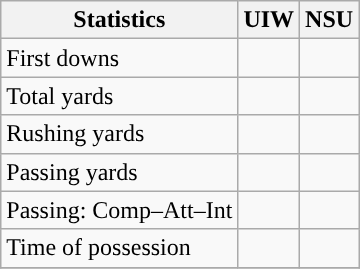<table class="wikitable" style="float: left;">
<tr>
<th>Statistics</th>
<th>UIW</th>
<th>NSU</th>
</tr>
<tr>
<td>First downs</td>
<td></td>
<td></td>
</tr>
<tr>
<td>Total yards</td>
<td></td>
<td></td>
</tr>
<tr>
<td>Rushing yards</td>
<td></td>
<td></td>
</tr>
<tr>
<td>Passing yards</td>
<td></td>
<td></td>
</tr>
<tr>
<td>Passing: Comp–Att–Int</td>
<td></td>
<td></td>
</tr>
<tr>
<td>Time of possession</td>
<td></td>
<td></td>
</tr>
<tr>
</tr>
</table>
